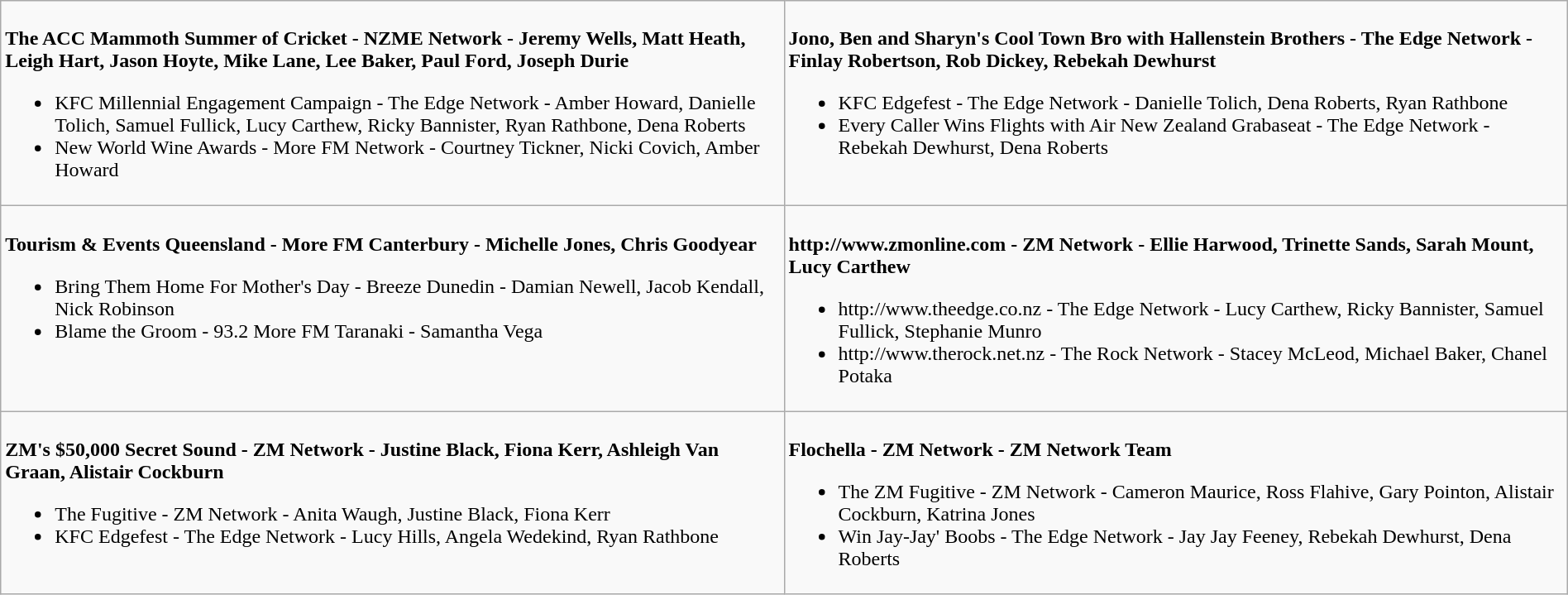<table class=wikitable width="100%">
<tr>
<td valign="top" width="50%"><br>
<strong>The ACC Mammoth Summer of Cricket - NZME Network - Jeremy Wells, Matt Heath, Leigh Hart, Jason Hoyte, Mike Lane, Lee Baker, Paul Ford, Joseph Durie</strong><ul><li>KFC Millennial Engagement Campaign - The Edge Network - Amber Howard, Danielle Tolich, Samuel Fullick, Lucy Carthew, Ricky Bannister, Ryan Rathbone, Dena Roberts</li><li>New World Wine Awards - More FM Network - Courtney Tickner, Nicki Covich, Amber Howard</li></ul></td>
<td valign="top"  width="50%"><br>
<strong>Jono, Ben and Sharyn's Cool Town Bro with Hallenstein Brothers - The Edge Network - Finlay Robertson, Rob Dickey, Rebekah Dewhurst</strong><ul><li>KFC Edgefest - The Edge Network - Danielle Tolich, Dena Roberts, Ryan Rathbone</li><li>Every Caller Wins Flights with Air New Zealand Grabaseat - The Edge Network - Rebekah Dewhurst, Dena Roberts</li></ul></td>
</tr>
<tr>
<td valign="top" width="50%"><br>
<strong>Tourism & Events Queensland - More FM Canterbury - Michelle Jones, Chris Goodyear</strong><ul><li>Bring Them Home For Mother's Day - Breeze Dunedin - Damian Newell, Jacob Kendall, Nick Robinson</li><li>Blame the Groom - 93.2 More FM Taranaki - Samantha Vega</li></ul></td>
<td valign="top"  width="50%"><br>
<strong>http://www.zmonline.com - ZM Network - Ellie Harwood, Trinette Sands, Sarah Mount, Lucy Carthew</strong><ul><li>http://www.theedge.co.nz - The Edge Network - Lucy Carthew, Ricky Bannister, Samuel Fullick, Stephanie Munro</li><li>http://www.therock.net.nz - The Rock Network - Stacey McLeod, Michael Baker, Chanel Potaka</li></ul></td>
</tr>
<tr>
<td valign="top" width="50%"><br>
<strong>ZM's $50,000 Secret Sound - ZM Network - Justine Black, Fiona Kerr, Ashleigh Van Graan, Alistair Cockburn</strong><ul><li>The Fugitive - ZM Network - Anita Waugh, Justine Black, Fiona Kerr</li><li>KFC Edgefest - The Edge Network - Lucy Hills, Angela Wedekind, Ryan Rathbone</li></ul></td>
<td valign="top"  width="50%"><br>
<strong>Flochella - ZM Network - ZM Network Team</strong><ul><li>The ZM Fugitive - ZM Network - Cameron Maurice, Ross Flahive, Gary Pointon, Alistair Cockburn, Katrina Jones</li><li>Win Jay-Jay' Boobs - The Edge Network - Jay Jay Feeney, Rebekah Dewhurst, Dena Roberts</li></ul></td>
</tr>
</table>
